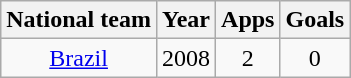<table class="wikitable" style="text-align:center">
<tr>
<th>National team</th>
<th>Year</th>
<th>Apps</th>
<th>Goals</th>
</tr>
<tr>
<td><a href='#'>Brazil</a></td>
<td>2008</td>
<td>2</td>
<td>0</td>
</tr>
</table>
